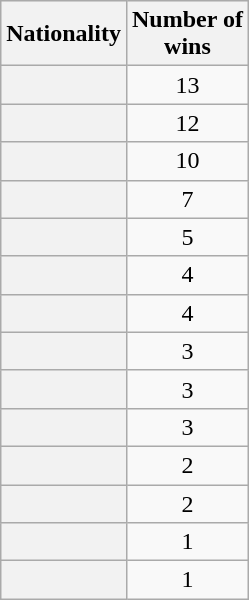<table class="wikitable plainrowheaders">
<tr bgcolor="#efefef">
<th scope=col>Nationality</th>
<th scope=col>Number of<br>wins</th>
</tr>
<tr>
<th scope=row></th>
<td align=center>13</td>
</tr>
<tr>
<th scope=row></th>
<td align=center>12</td>
</tr>
<tr>
<th scope=row></th>
<td align=center>10</td>
</tr>
<tr>
<th scope=row></th>
<td align=center>7</td>
</tr>
<tr>
<th scope=row></th>
<td align=center>5</td>
</tr>
<tr>
<th scope=row></th>
<td align=center>4</td>
</tr>
<tr>
<th scope=row></th>
<td align=center>4</td>
</tr>
<tr>
<th scope=row></th>
<td align=center>3</td>
</tr>
<tr>
<th scope=row></th>
<td align=center>3</td>
</tr>
<tr>
<th scope=row></th>
<td align=center>3</td>
</tr>
<tr>
<th scope=row></th>
<td align=center>2</td>
</tr>
<tr>
<th scope=row></th>
<td align=center>2</td>
</tr>
<tr>
<th scope=row></th>
<td align=center>1</td>
</tr>
<tr>
<th scope=row></th>
<td align=center>1</td>
</tr>
</table>
